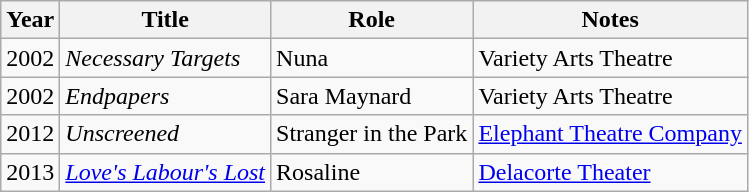<table class="wikitable sortable">
<tr>
<th>Year</th>
<th>Title</th>
<th>Role</th>
<th class="unsortable">Notes</th>
</tr>
<tr>
<td>2002</td>
<td><em>Necessary Targets</em></td>
<td>Nuna</td>
<td>Variety Arts Theatre</td>
</tr>
<tr>
<td>2002</td>
<td><em>Endpapers</em></td>
<td>Sara Maynard</td>
<td>Variety Arts Theatre</td>
</tr>
<tr>
<td>2012</td>
<td><em>Unscreened</em></td>
<td>Stranger in the Park</td>
<td><a href='#'>Elephant Theatre Company</a></td>
</tr>
<tr>
<td>2013</td>
<td><em><a href='#'>Love's Labour's Lost</a></em></td>
<td>Rosaline</td>
<td><a href='#'>Delacorte Theater</a></td>
</tr>
</table>
